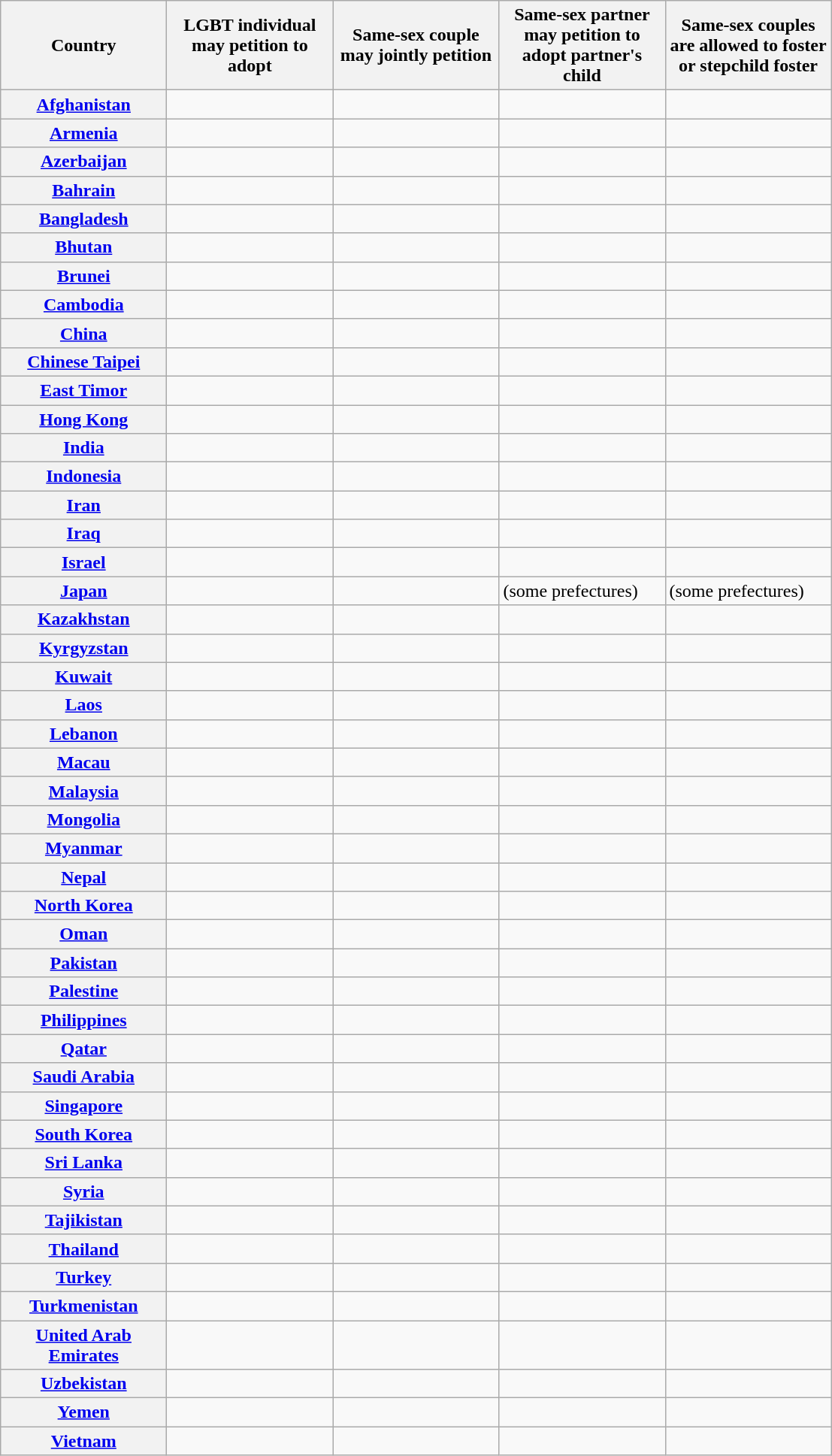<table class="wikitable">
<tr>
<th scope="col" style="width:140px">Country</th>
<th scope="col" style="width:140px">LGBT individual may petition to adopt</th>
<th scope="col" style="width:140px">Same-sex couple may jointly petition</th>
<th scope="col" style="width:140px">Same-sex partner may petition to adopt partner's child</th>
<th scope="col" style="width:140px">Same-sex couples are allowed to foster or stepchild foster</th>
</tr>
<tr>
<th><a href='#'>Afghanistan</a></th>
<td></td>
<td></td>
<td></td>
<td></td>
</tr>
<tr>
<th><a href='#'>Armenia</a></th>
<td></td>
<td></td>
<td></td>
<td></td>
</tr>
<tr>
<th><a href='#'>Azerbaijan</a></th>
<td></td>
<td></td>
<td></td>
<td></td>
</tr>
<tr>
<th><a href='#'>Bahrain</a></th>
<td></td>
<td></td>
<td></td>
<td></td>
</tr>
<tr>
<th><a href='#'>Bangladesh</a></th>
<td></td>
<td></td>
<td></td>
<td></td>
</tr>
<tr>
<th><a href='#'>Bhutan</a></th>
<td></td>
<td></td>
<td></td>
<td></td>
</tr>
<tr>
<th><a href='#'>Brunei</a></th>
<td></td>
<td></td>
<td></td>
<td></td>
</tr>
<tr>
<th><a href='#'>Cambodia</a></th>
<td></td>
<td></td>
<td></td>
<td></td>
</tr>
<tr>
<th><a href='#'>China</a></th>
<td></td>
<td></td>
<td></td>
<td></td>
</tr>
<tr>
<th><a href='#'>Chinese Taipei</a></th>
<td></td>
<td></td>
<td></td>
<td></td>
</tr>
<tr>
<th><a href='#'>East Timor</a></th>
<td></td>
<td></td>
<td></td>
<td></td>
</tr>
<tr>
<th><a href='#'>Hong Kong</a></th>
<td></td>
<td></td>
<td></td>
<td></td>
</tr>
<tr>
<th><a href='#'>India</a></th>
<td></td>
<td></td>
<td></td>
<td></td>
</tr>
<tr>
<th><a href='#'>Indonesia</a></th>
<td></td>
<td></td>
<td></td>
<td></td>
</tr>
<tr>
<th><a href='#'>Iran</a></th>
<td></td>
<td></td>
<td></td>
<td></td>
</tr>
<tr>
<th><a href='#'>Iraq</a></th>
<td></td>
<td></td>
<td></td>
<td></td>
</tr>
<tr>
<th><a href='#'>Israel</a></th>
<td></td>
<td></td>
<td></td>
<td></td>
</tr>
<tr>
<th><a href='#'>Japan</a></th>
<td></td>
<td></td>
<td> (some prefectures)</td>
<td> (some prefectures)</td>
</tr>
<tr>
<th><a href='#'>Kazakhstan</a></th>
<td></td>
<td></td>
<td></td>
<td></td>
</tr>
<tr>
<th><a href='#'>Kyrgyzstan</a></th>
<td></td>
<td></td>
<td></td>
<td></td>
</tr>
<tr>
<th><a href='#'>Kuwait</a></th>
<td></td>
<td></td>
<td></td>
<td></td>
</tr>
<tr>
<th><a href='#'>Laos</a></th>
<td></td>
<td></td>
<td></td>
<td></td>
</tr>
<tr>
<th><a href='#'>Lebanon</a></th>
<td></td>
<td></td>
<td></td>
<td></td>
</tr>
<tr>
<th><a href='#'>Macau</a></th>
<td></td>
<td></td>
<td></td>
<td></td>
</tr>
<tr>
<th><a href='#'>Malaysia</a></th>
<td></td>
<td></td>
<td></td>
<td></td>
</tr>
<tr>
<th><a href='#'>Mongolia</a></th>
<td></td>
<td></td>
<td></td>
<td></td>
</tr>
<tr>
<th><a href='#'>Myanmar</a></th>
<td></td>
<td></td>
<td></td>
<td></td>
</tr>
<tr>
<th><a href='#'>Nepal</a></th>
<td></td>
<td></td>
<td></td>
<td></td>
</tr>
<tr>
<th><a href='#'>North Korea</a></th>
<td></td>
<td></td>
<td></td>
<td></td>
</tr>
<tr>
<th><a href='#'>Oman</a></th>
<td></td>
<td></td>
<td></td>
<td></td>
</tr>
<tr>
<th><a href='#'>Pakistan</a></th>
<td></td>
<td></td>
<td></td>
<td></td>
</tr>
<tr>
<th><a href='#'>Palestine</a></th>
<td></td>
<td></td>
<td></td>
<td></td>
</tr>
<tr>
<th><a href='#'>Philippines</a></th>
<td></td>
<td></td>
<td></td>
<td></td>
</tr>
<tr>
<th><a href='#'>Qatar</a></th>
<td></td>
<td></td>
<td></td>
<td></td>
</tr>
<tr>
<th><a href='#'>Saudi Arabia</a></th>
<td></td>
<td></td>
<td></td>
<td></td>
</tr>
<tr>
<th><a href='#'>Singapore</a></th>
<td></td>
<td></td>
<td></td>
<td></td>
</tr>
<tr>
<th><a href='#'>South Korea</a></th>
<td></td>
<td></td>
<td></td>
<td></td>
</tr>
<tr>
<th><a href='#'>Sri Lanka</a></th>
<td></td>
<td></td>
<td></td>
<td></td>
</tr>
<tr>
<th><a href='#'>Syria</a></th>
<td></td>
<td></td>
<td></td>
<td></td>
</tr>
<tr>
<th><a href='#'>Tajikistan</a></th>
<td></td>
<td></td>
<td></td>
<td></td>
</tr>
<tr>
<th><a href='#'>Thailand</a> </th>
<td></td>
<td></td>
<td></td>
<td></td>
</tr>
<tr>
<th><a href='#'>Turkey</a></th>
<td></td>
<td></td>
<td></td>
<td></td>
</tr>
<tr>
<th><a href='#'>Turkmenistan</a></th>
<td></td>
<td></td>
<td></td>
<td></td>
</tr>
<tr>
<th><a href='#'>United Arab Emirates</a></th>
<td></td>
<td></td>
<td></td>
<td></td>
</tr>
<tr>
<th><a href='#'>Uzbekistan</a></th>
<td></td>
<td></td>
<td></td>
<td></td>
</tr>
<tr>
<th><a href='#'>Yemen</a></th>
<td></td>
<td></td>
<td></td>
<td></td>
</tr>
<tr>
<th><a href='#'>Vietnam</a></th>
<td></td>
<td></td>
<td></td>
<td></td>
</tr>
</table>
